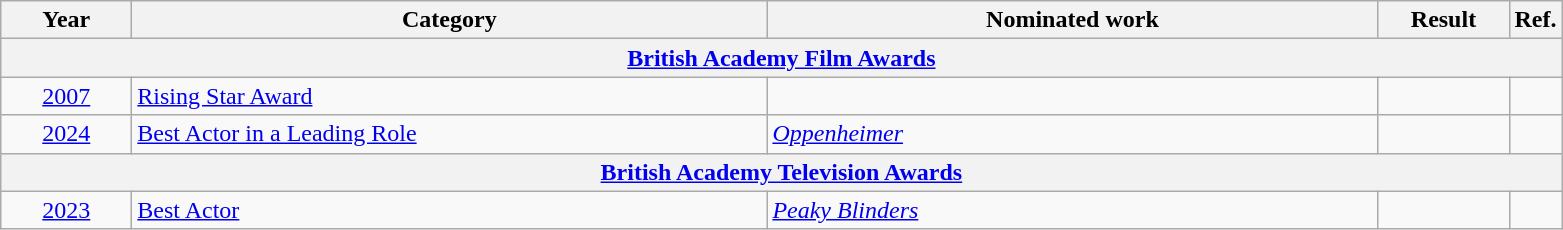<table class=wikitable>
<tr>
<th scope="col" style="width:5em;">Year</th>
<th scope="col" style="width:26em;">Category</th>
<th scope="col" style="width:25em;">Nominated work</th>
<th scope="col" style="width:5em;">Result</th>
<th>Ref.</th>
</tr>
<tr>
<th colspan="5"><a href='#'>British Academy Film Awards</a></th>
</tr>
<tr>
<td style="text-align:center;"><a href='#'>2007</a></td>
<td><a href='#'>Rising Star Award</a></td>
<td></td>
<td></td>
<td style="text-align:center;"></td>
</tr>
<tr>
<td style="text-align:center;"><a href='#'>2024</a></td>
<td><a href='#'>Best Actor in a Leading Role</a></td>
<td><em><a href='#'>Oppenheimer</a></em></td>
<td></td>
<td style="text-align:center;"></td>
</tr>
<tr>
<th colspan="5"><a href='#'>British Academy Television Awards</a></th>
</tr>
<tr>
<td style="text-align:center;"><a href='#'>2023</a></td>
<td><a href='#'>Best Actor</a></td>
<td><em><a href='#'>Peaky Blinders</a></em></td>
<td></td>
<td style="text-align:center;"></td>
</tr>
</table>
